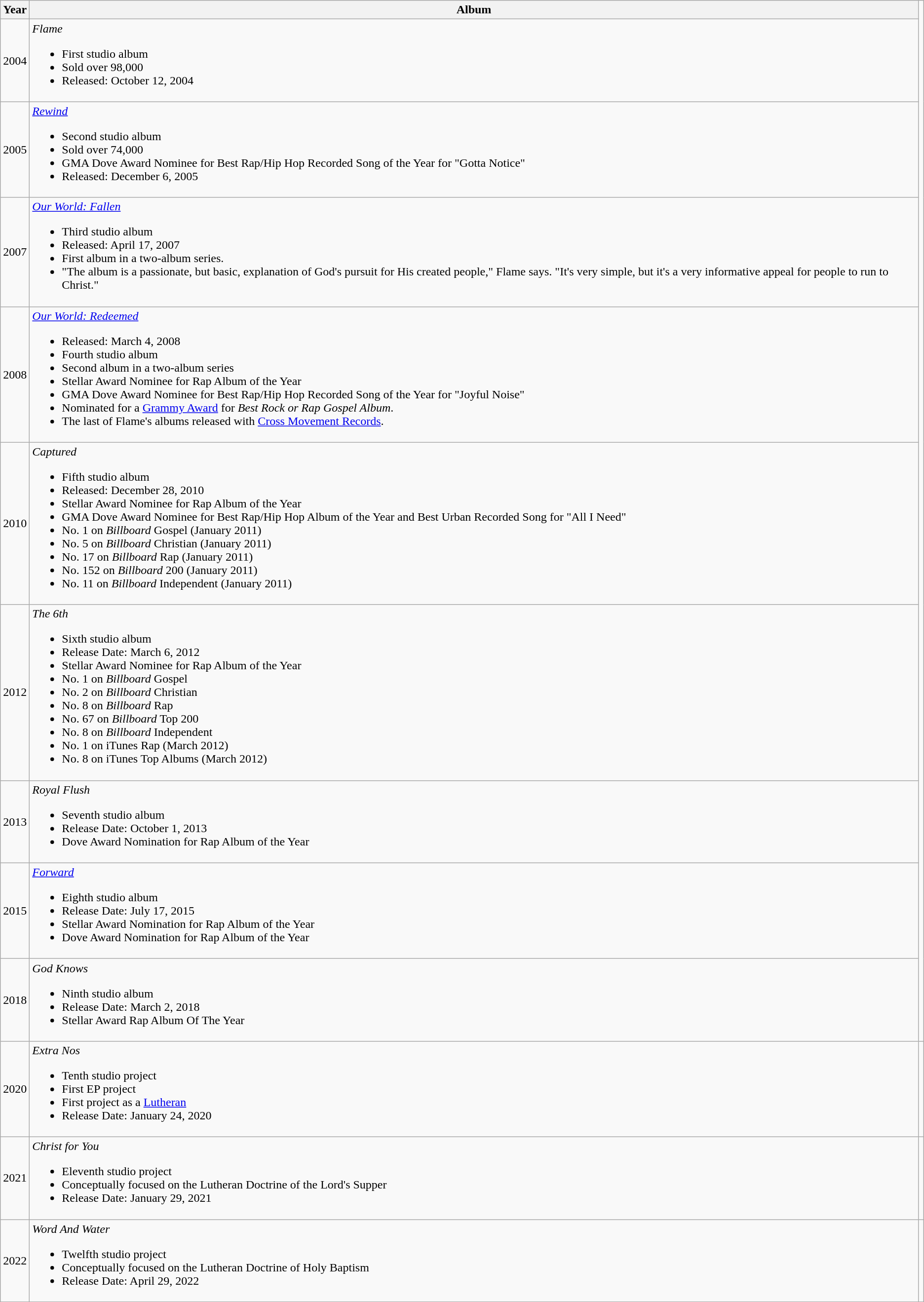<table class="wikitable">
<tr>
<th>Year</th>
<th>Album</th>
</tr>
<tr>
<td>2004</td>
<td><em>Flame</em><br><ul><li>First studio album</li><li>Sold over 98,000</li><li>Released: October 12, 2004</li></ul></td>
</tr>
<tr>
<td>2005</td>
<td><em><a href='#'>Rewind</a></em><br><ul><li>Second studio album</li><li>Sold over 74,000</li><li>GMA Dove Award Nominee for Best Rap/Hip Hop Recorded Song of the Year for "Gotta Notice"</li><li>Released: December 6, 2005</li></ul></td>
</tr>
<tr>
<td>2007</td>
<td><em><a href='#'>Our World: Fallen</a></em><br><ul><li>Third studio album</li><li>Released: April 17, 2007</li><li>First album in a two-album series.</li><li>"The album is a passionate, but basic, explanation of God's pursuit for His created people," Flame says. "It's very simple, but it's a very informative appeal for people to run to Christ."</li></ul></td>
</tr>
<tr>
<td>2008</td>
<td><em><a href='#'>Our World: Redeemed</a></em><br><ul><li>Released: March 4, 2008</li><li>Fourth studio album</li><li>Second album in a two-album series</li><li>Stellar Award Nominee for Rap Album of the Year</li><li>GMA Dove Award Nominee for Best Rap/Hip Hop Recorded Song of the Year for "Joyful Noise"</li><li>Nominated for a <a href='#'>Grammy Award</a> for <em>Best Rock or Rap Gospel Album</em>.</li><li>The last of Flame's albums released with <a href='#'>Cross Movement Records</a>.</li></ul></td>
</tr>
<tr>
<td>2010</td>
<td><em>Captured</em><br><ul><li>Fifth studio album</li><li>Released: December 28, 2010</li><li>Stellar Award Nominee for Rap Album of the Year</li><li>GMA Dove Award Nominee for Best Rap/Hip Hop Album of the Year and Best Urban Recorded Song for "All I Need"</li><li>No. 1 on <em>Billboard</em> Gospel (January 2011)</li><li>No. 5 on <em>Billboard</em> Christian (January 2011)</li><li>No. 17 on <em>Billboard</em> Rap (January 2011)</li><li>No. 152 on <em>Billboard</em> 200 (January 2011)</li><li>No. 11 on <em>Billboard</em> Independent (January 2011)</li></ul></td>
</tr>
<tr>
<td>2012</td>
<td><em>The 6th</em><br><ul><li>Sixth studio album</li><li>Release Date: March 6, 2012</li><li>Stellar Award Nominee for Rap Album of the Year</li><li>No. 1 on <em>Billboard</em> Gospel</li><li>No. 2 on <em>Billboard</em> Christian</li><li>No. 8 on <em>Billboard</em> Rap</li><li>No. 67 on <em>Billboard</em> Top 200</li><li>No. 8 on <em>Billboard</em> Independent</li><li>No. 1 on iTunes Rap (March 2012)</li><li>No. 8 on iTunes Top Albums (March 2012)</li></ul></td>
</tr>
<tr>
<td>2013</td>
<td><em>Royal Flush</em><br><ul><li>Seventh studio album</li><li>Release Date: October 1, 2013</li><li>Dove Award Nomination for Rap Album of the Year</li></ul></td>
</tr>
<tr>
<td>2015</td>
<td><em><a href='#'>Forward</a></em><br><ul><li>Eighth studio album</li><li>Release Date: July 17, 2015</li><li>Stellar Award Nomination for Rap Album of the Year</li><li>Dove Award Nomination for Rap Album of the Year</li></ul></td>
</tr>
<tr>
<td>2018</td>
<td><em>God Knows</em><br><ul><li>Ninth studio album</li><li>Release Date: March 2, 2018</li><li>Stellar Award Rap Album Of The Year</li></ul></td>
</tr>
<tr>
<td>2020</td>
<td><em>Extra Nos</em><br><ul><li>Tenth studio project</li><li>First EP project</li><li>First project as a <a href='#'>Lutheran</a></li><li>Release Date: January 24, 2020</li></ul></td>
<td></td>
</tr>
<tr>
<td>2021</td>
<td><em>Christ for You</em><br><ul><li>Eleventh studio project</li><li>Conceptually focused on the Lutheran Doctrine of the Lord's Supper</li><li>Release Date: January 29, 2021</li></ul></td>
<td></td>
</tr>
<tr>
<td>2022</td>
<td><em>Word And Water</em><br><ul><li>Twelfth studio project</li><li>Conceptually focused on the Lutheran Doctrine of Holy Baptism</li><li>Release Date: April 29, 2022</li></ul></td>
</tr>
</table>
